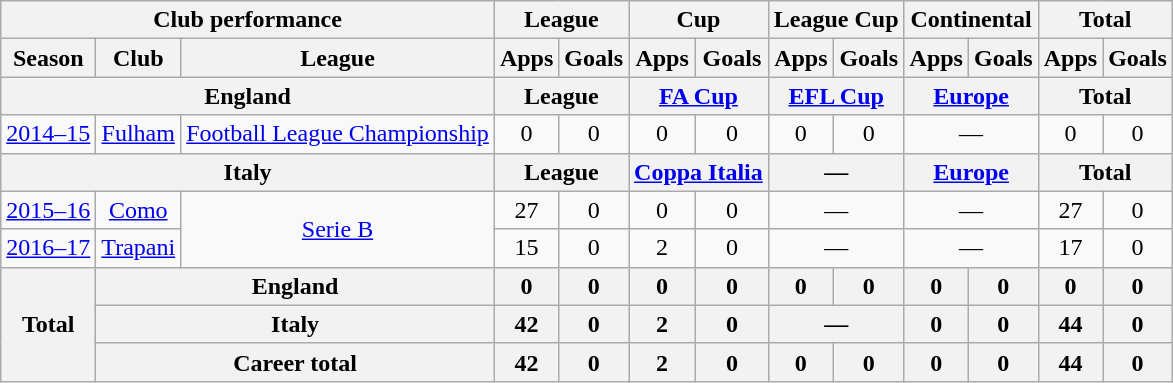<table class="wikitable" style="text-align:center">
<tr>
<th colspan=3>Club performance</th>
<th colspan=2>League</th>
<th colspan=2>Cup</th>
<th colspan=2>League Cup</th>
<th colspan=2>Continental</th>
<th colspan=2>Total</th>
</tr>
<tr>
<th>Season</th>
<th>Club</th>
<th>League</th>
<th>Apps</th>
<th>Goals</th>
<th>Apps</th>
<th>Goals</th>
<th>Apps</th>
<th>Goals</th>
<th>Apps</th>
<th>Goals</th>
<th>Apps</th>
<th>Goals</th>
</tr>
<tr>
<th colspan=3>England</th>
<th colspan=2>League</th>
<th colspan=2><a href='#'>FA Cup</a></th>
<th colspan=2><a href='#'>EFL Cup</a></th>
<th colspan=2><a href='#'>Europe</a></th>
<th colspan=2>Total</th>
</tr>
<tr>
<td><a href='#'>2014–15</a></td>
<td><a href='#'>Fulham</a></td>
<td><a href='#'>Football League Championship</a></td>
<td>0</td>
<td>0</td>
<td>0</td>
<td>0</td>
<td>0</td>
<td>0</td>
<td colspan=2>—</td>
<td>0</td>
<td>0</td>
</tr>
<tr>
<th colspan=3>Italy</th>
<th colspan=2>League</th>
<th colspan=2><a href='#'>Coppa Italia</a></th>
<th colspan=2>—</th>
<th colspan=2><a href='#'>Europe</a></th>
<th colspan=2>Total</th>
</tr>
<tr>
<td><a href='#'>2015–16</a></td>
<td><a href='#'>Como</a></td>
<td rowspan=2><a href='#'>Serie B</a></td>
<td>27</td>
<td>0</td>
<td>0</td>
<td>0</td>
<td colspan=2>—</td>
<td colspan=2>—</td>
<td>27</td>
<td>0</td>
</tr>
<tr>
<td><a href='#'>2016–17</a></td>
<td><a href='#'>Trapani</a></td>
<td>15</td>
<td>0</td>
<td>2</td>
<td>0</td>
<td colspan=2>—</td>
<td colspan=2>—</td>
<td>17</td>
<td>0</td>
</tr>
<tr>
<th rowspan=3>Total</th>
<th colspan=2>England</th>
<th>0</th>
<th>0</th>
<th>0</th>
<th>0</th>
<th>0</th>
<th>0</th>
<th>0</th>
<th>0</th>
<th>0</th>
<th>0</th>
</tr>
<tr>
<th colspan=2>Italy</th>
<th>42</th>
<th>0</th>
<th>2</th>
<th>0</th>
<th colspan=2>—</th>
<th>0</th>
<th>0</th>
<th>44</th>
<th>0</th>
</tr>
<tr>
<th colspan=2>Career total</th>
<th>42</th>
<th>0</th>
<th>2</th>
<th>0</th>
<th>0</th>
<th>0</th>
<th>0</th>
<th>0</th>
<th>44</th>
<th>0</th>
</tr>
</table>
